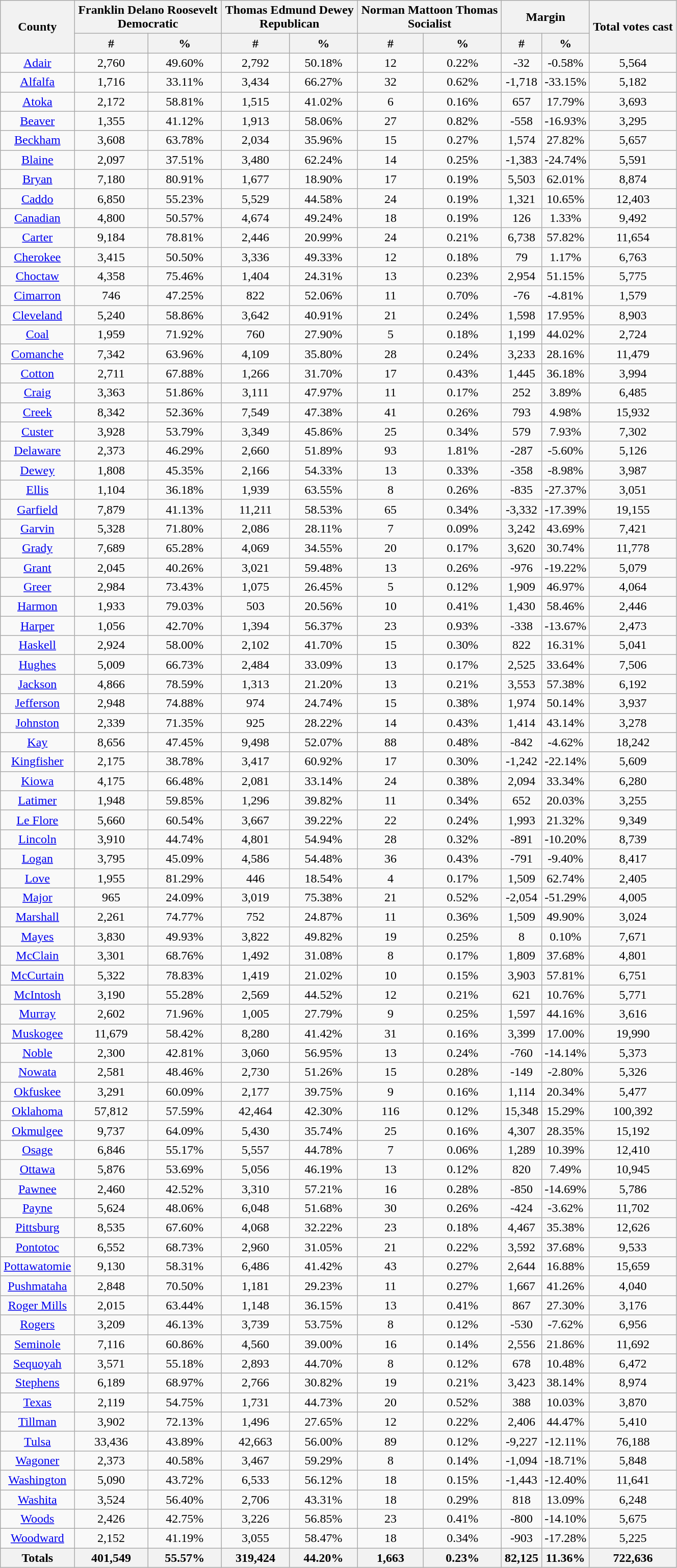<table width="70%" class="wikitable sortable">
<tr>
<th rowspan="2">County</th>
<th colspan="2">Franklin Delano Roosevelt<br>Democratic</th>
<th colspan="2">Thomas Edmund Dewey<br>Republican</th>
<th colspan="2">Norman Mattoon Thomas<br>Socialist</th>
<th colspan="2">Margin</th>
<th rowspan="2">Total votes cast</th>
</tr>
<tr bgcolor="lightgrey">
<th>#</th>
<th>%</th>
<th>#</th>
<th>%</th>
<th>#</th>
<th>%</th>
<th>#</th>
<th>%</th>
</tr>
<tr style="text-align:center;">
<td><a href='#'>Adair</a></td>
<td>2,760</td>
<td>49.60%</td>
<td>2,792</td>
<td>50.18%</td>
<td>12</td>
<td>0.22%</td>
<td>-32</td>
<td>-0.58%</td>
<td>5,564</td>
</tr>
<tr style="text-align:center;">
<td><a href='#'>Alfalfa</a></td>
<td>1,716</td>
<td>33.11%</td>
<td>3,434</td>
<td>66.27%</td>
<td>32</td>
<td>0.62%</td>
<td>-1,718</td>
<td>-33.15%</td>
<td>5,182</td>
</tr>
<tr style="text-align:center;">
<td><a href='#'>Atoka</a></td>
<td>2,172</td>
<td>58.81%</td>
<td>1,515</td>
<td>41.02%</td>
<td>6</td>
<td>0.16%</td>
<td>657</td>
<td>17.79%</td>
<td>3,693</td>
</tr>
<tr style="text-align:center;">
<td><a href='#'>Beaver</a></td>
<td>1,355</td>
<td>41.12%</td>
<td>1,913</td>
<td>58.06%</td>
<td>27</td>
<td>0.82%</td>
<td>-558</td>
<td>-16.93%</td>
<td>3,295</td>
</tr>
<tr style="text-align:center;">
<td><a href='#'>Beckham</a></td>
<td>3,608</td>
<td>63.78%</td>
<td>2,034</td>
<td>35.96%</td>
<td>15</td>
<td>0.27%</td>
<td>1,574</td>
<td>27.82%</td>
<td>5,657</td>
</tr>
<tr style="text-align:center;">
<td><a href='#'>Blaine</a></td>
<td>2,097</td>
<td>37.51%</td>
<td>3,480</td>
<td>62.24%</td>
<td>14</td>
<td>0.25%</td>
<td>-1,383</td>
<td>-24.74%</td>
<td>5,591</td>
</tr>
<tr style="text-align:center;">
<td><a href='#'>Bryan</a></td>
<td>7,180</td>
<td>80.91%</td>
<td>1,677</td>
<td>18.90%</td>
<td>17</td>
<td>0.19%</td>
<td>5,503</td>
<td>62.01%</td>
<td>8,874</td>
</tr>
<tr style="text-align:center;">
<td><a href='#'>Caddo</a></td>
<td>6,850</td>
<td>55.23%</td>
<td>5,529</td>
<td>44.58%</td>
<td>24</td>
<td>0.19%</td>
<td>1,321</td>
<td>10.65%</td>
<td>12,403</td>
</tr>
<tr style="text-align:center;">
<td><a href='#'>Canadian</a></td>
<td>4,800</td>
<td>50.57%</td>
<td>4,674</td>
<td>49.24%</td>
<td>18</td>
<td>0.19%</td>
<td>126</td>
<td>1.33%</td>
<td>9,492</td>
</tr>
<tr style="text-align:center;">
<td><a href='#'>Carter</a></td>
<td>9,184</td>
<td>78.81%</td>
<td>2,446</td>
<td>20.99%</td>
<td>24</td>
<td>0.21%</td>
<td>6,738</td>
<td>57.82%</td>
<td>11,654</td>
</tr>
<tr style="text-align:center;">
<td><a href='#'>Cherokee</a></td>
<td>3,415</td>
<td>50.50%</td>
<td>3,336</td>
<td>49.33%</td>
<td>12</td>
<td>0.18%</td>
<td>79</td>
<td>1.17%</td>
<td>6,763</td>
</tr>
<tr style="text-align:center;">
<td><a href='#'>Choctaw</a></td>
<td>4,358</td>
<td>75.46%</td>
<td>1,404</td>
<td>24.31%</td>
<td>13</td>
<td>0.23%</td>
<td>2,954</td>
<td>51.15%</td>
<td>5,775</td>
</tr>
<tr style="text-align:center;">
<td><a href='#'>Cimarron</a></td>
<td>746</td>
<td>47.25%</td>
<td>822</td>
<td>52.06%</td>
<td>11</td>
<td>0.70%</td>
<td>-76</td>
<td>-4.81%</td>
<td>1,579</td>
</tr>
<tr style="text-align:center;">
<td><a href='#'>Cleveland</a></td>
<td>5,240</td>
<td>58.86%</td>
<td>3,642</td>
<td>40.91%</td>
<td>21</td>
<td>0.24%</td>
<td>1,598</td>
<td>17.95%</td>
<td>8,903</td>
</tr>
<tr style="text-align:center;">
<td><a href='#'>Coal</a></td>
<td>1,959</td>
<td>71.92%</td>
<td>760</td>
<td>27.90%</td>
<td>5</td>
<td>0.18%</td>
<td>1,199</td>
<td>44.02%</td>
<td>2,724</td>
</tr>
<tr style="text-align:center;">
<td><a href='#'>Comanche</a></td>
<td>7,342</td>
<td>63.96%</td>
<td>4,109</td>
<td>35.80%</td>
<td>28</td>
<td>0.24%</td>
<td>3,233</td>
<td>28.16%</td>
<td>11,479</td>
</tr>
<tr style="text-align:center;">
<td><a href='#'>Cotton</a></td>
<td>2,711</td>
<td>67.88%</td>
<td>1,266</td>
<td>31.70%</td>
<td>17</td>
<td>0.43%</td>
<td>1,445</td>
<td>36.18%</td>
<td>3,994</td>
</tr>
<tr style="text-align:center;">
<td><a href='#'>Craig</a></td>
<td>3,363</td>
<td>51.86%</td>
<td>3,111</td>
<td>47.97%</td>
<td>11</td>
<td>0.17%</td>
<td>252</td>
<td>3.89%</td>
<td>6,485</td>
</tr>
<tr style="text-align:center;">
<td><a href='#'>Creek</a></td>
<td>8,342</td>
<td>52.36%</td>
<td>7,549</td>
<td>47.38%</td>
<td>41</td>
<td>0.26%</td>
<td>793</td>
<td>4.98%</td>
<td>15,932</td>
</tr>
<tr style="text-align:center;">
<td><a href='#'>Custer</a></td>
<td>3,928</td>
<td>53.79%</td>
<td>3,349</td>
<td>45.86%</td>
<td>25</td>
<td>0.34%</td>
<td>579</td>
<td>7.93%</td>
<td>7,302</td>
</tr>
<tr style="text-align:center;">
<td><a href='#'>Delaware</a></td>
<td>2,373</td>
<td>46.29%</td>
<td>2,660</td>
<td>51.89%</td>
<td>93</td>
<td>1.81%</td>
<td>-287</td>
<td>-5.60%</td>
<td>5,126</td>
</tr>
<tr style="text-align:center;">
<td><a href='#'>Dewey</a></td>
<td>1,808</td>
<td>45.35%</td>
<td>2,166</td>
<td>54.33%</td>
<td>13</td>
<td>0.33%</td>
<td>-358</td>
<td>-8.98%</td>
<td>3,987</td>
</tr>
<tr style="text-align:center;">
<td><a href='#'>Ellis</a></td>
<td>1,104</td>
<td>36.18%</td>
<td>1,939</td>
<td>63.55%</td>
<td>8</td>
<td>0.26%</td>
<td>-835</td>
<td>-27.37%</td>
<td>3,051</td>
</tr>
<tr style="text-align:center;">
<td><a href='#'>Garfield</a></td>
<td>7,879</td>
<td>41.13%</td>
<td>11,211</td>
<td>58.53%</td>
<td>65</td>
<td>0.34%</td>
<td>-3,332</td>
<td>-17.39%</td>
<td>19,155</td>
</tr>
<tr style="text-align:center;">
<td><a href='#'>Garvin</a></td>
<td>5,328</td>
<td>71.80%</td>
<td>2,086</td>
<td>28.11%</td>
<td>7</td>
<td>0.09%</td>
<td>3,242</td>
<td>43.69%</td>
<td>7,421</td>
</tr>
<tr style="text-align:center;">
<td><a href='#'>Grady</a></td>
<td>7,689</td>
<td>65.28%</td>
<td>4,069</td>
<td>34.55%</td>
<td>20</td>
<td>0.17%</td>
<td>3,620</td>
<td>30.74%</td>
<td>11,778</td>
</tr>
<tr style="text-align:center;">
<td><a href='#'>Grant</a></td>
<td>2,045</td>
<td>40.26%</td>
<td>3,021</td>
<td>59.48%</td>
<td>13</td>
<td>0.26%</td>
<td>-976</td>
<td>-19.22%</td>
<td>5,079</td>
</tr>
<tr style="text-align:center;">
<td><a href='#'>Greer</a></td>
<td>2,984</td>
<td>73.43%</td>
<td>1,075</td>
<td>26.45%</td>
<td>5</td>
<td>0.12%</td>
<td>1,909</td>
<td>46.97%</td>
<td>4,064</td>
</tr>
<tr style="text-align:center;">
<td><a href='#'>Harmon</a></td>
<td>1,933</td>
<td>79.03%</td>
<td>503</td>
<td>20.56%</td>
<td>10</td>
<td>0.41%</td>
<td>1,430</td>
<td>58.46%</td>
<td>2,446</td>
</tr>
<tr style="text-align:center;">
<td><a href='#'>Harper</a></td>
<td>1,056</td>
<td>42.70%</td>
<td>1,394</td>
<td>56.37%</td>
<td>23</td>
<td>0.93%</td>
<td>-338</td>
<td>-13.67%</td>
<td>2,473</td>
</tr>
<tr style="text-align:center;">
<td><a href='#'>Haskell</a></td>
<td>2,924</td>
<td>58.00%</td>
<td>2,102</td>
<td>41.70%</td>
<td>15</td>
<td>0.30%</td>
<td>822</td>
<td>16.31%</td>
<td>5,041</td>
</tr>
<tr style="text-align:center;">
<td><a href='#'>Hughes</a></td>
<td>5,009</td>
<td>66.73%</td>
<td>2,484</td>
<td>33.09%</td>
<td>13</td>
<td>0.17%</td>
<td>2,525</td>
<td>33.64%</td>
<td>7,506</td>
</tr>
<tr style="text-align:center;">
<td><a href='#'>Jackson</a></td>
<td>4,866</td>
<td>78.59%</td>
<td>1,313</td>
<td>21.20%</td>
<td>13</td>
<td>0.21%</td>
<td>3,553</td>
<td>57.38%</td>
<td>6,192</td>
</tr>
<tr style="text-align:center;">
<td><a href='#'>Jefferson</a></td>
<td>2,948</td>
<td>74.88%</td>
<td>974</td>
<td>24.74%</td>
<td>15</td>
<td>0.38%</td>
<td>1,974</td>
<td>50.14%</td>
<td>3,937</td>
</tr>
<tr style="text-align:center;">
<td><a href='#'>Johnston</a></td>
<td>2,339</td>
<td>71.35%</td>
<td>925</td>
<td>28.22%</td>
<td>14</td>
<td>0.43%</td>
<td>1,414</td>
<td>43.14%</td>
<td>3,278</td>
</tr>
<tr style="text-align:center;">
<td><a href='#'>Kay</a></td>
<td>8,656</td>
<td>47.45%</td>
<td>9,498</td>
<td>52.07%</td>
<td>88</td>
<td>0.48%</td>
<td>-842</td>
<td>-4.62%</td>
<td>18,242</td>
</tr>
<tr style="text-align:center;">
<td><a href='#'>Kingfisher</a></td>
<td>2,175</td>
<td>38.78%</td>
<td>3,417</td>
<td>60.92%</td>
<td>17</td>
<td>0.30%</td>
<td>-1,242</td>
<td>-22.14%</td>
<td>5,609</td>
</tr>
<tr style="text-align:center;">
<td><a href='#'>Kiowa</a></td>
<td>4,175</td>
<td>66.48%</td>
<td>2,081</td>
<td>33.14%</td>
<td>24</td>
<td>0.38%</td>
<td>2,094</td>
<td>33.34%</td>
<td>6,280</td>
</tr>
<tr style="text-align:center;">
<td><a href='#'>Latimer</a></td>
<td>1,948</td>
<td>59.85%</td>
<td>1,296</td>
<td>39.82%</td>
<td>11</td>
<td>0.34%</td>
<td>652</td>
<td>20.03%</td>
<td>3,255</td>
</tr>
<tr style="text-align:center;">
<td><a href='#'>Le Flore</a></td>
<td>5,660</td>
<td>60.54%</td>
<td>3,667</td>
<td>39.22%</td>
<td>22</td>
<td>0.24%</td>
<td>1,993</td>
<td>21.32%</td>
<td>9,349</td>
</tr>
<tr style="text-align:center;">
<td><a href='#'>Lincoln</a></td>
<td>3,910</td>
<td>44.74%</td>
<td>4,801</td>
<td>54.94%</td>
<td>28</td>
<td>0.32%</td>
<td>-891</td>
<td>-10.20%</td>
<td>8,739</td>
</tr>
<tr style="text-align:center;">
<td><a href='#'>Logan</a></td>
<td>3,795</td>
<td>45.09%</td>
<td>4,586</td>
<td>54.48%</td>
<td>36</td>
<td>0.43%</td>
<td>-791</td>
<td>-9.40%</td>
<td>8,417</td>
</tr>
<tr style="text-align:center;">
<td><a href='#'>Love</a></td>
<td>1,955</td>
<td>81.29%</td>
<td>446</td>
<td>18.54%</td>
<td>4</td>
<td>0.17%</td>
<td>1,509</td>
<td>62.74%</td>
<td>2,405</td>
</tr>
<tr style="text-align:center;">
<td><a href='#'>Major</a></td>
<td>965</td>
<td>24.09%</td>
<td>3,019</td>
<td>75.38%</td>
<td>21</td>
<td>0.52%</td>
<td>-2,054</td>
<td>-51.29%</td>
<td>4,005</td>
</tr>
<tr style="text-align:center;">
<td><a href='#'>Marshall</a></td>
<td>2,261</td>
<td>74.77%</td>
<td>752</td>
<td>24.87%</td>
<td>11</td>
<td>0.36%</td>
<td>1,509</td>
<td>49.90%</td>
<td>3,024</td>
</tr>
<tr style="text-align:center;">
<td><a href='#'>Mayes</a></td>
<td>3,830</td>
<td>49.93%</td>
<td>3,822</td>
<td>49.82%</td>
<td>19</td>
<td>0.25%</td>
<td>8</td>
<td>0.10%</td>
<td>7,671</td>
</tr>
<tr style="text-align:center;">
<td><a href='#'>McClain</a></td>
<td>3,301</td>
<td>68.76%</td>
<td>1,492</td>
<td>31.08%</td>
<td>8</td>
<td>0.17%</td>
<td>1,809</td>
<td>37.68%</td>
<td>4,801</td>
</tr>
<tr style="text-align:center;">
<td><a href='#'>McCurtain</a></td>
<td>5,322</td>
<td>78.83%</td>
<td>1,419</td>
<td>21.02%</td>
<td>10</td>
<td>0.15%</td>
<td>3,903</td>
<td>57.81%</td>
<td>6,751</td>
</tr>
<tr style="text-align:center;">
<td><a href='#'>McIntosh</a></td>
<td>3,190</td>
<td>55.28%</td>
<td>2,569</td>
<td>44.52%</td>
<td>12</td>
<td>0.21%</td>
<td>621</td>
<td>10.76%</td>
<td>5,771</td>
</tr>
<tr style="text-align:center;">
<td><a href='#'>Murray</a></td>
<td>2,602</td>
<td>71.96%</td>
<td>1,005</td>
<td>27.79%</td>
<td>9</td>
<td>0.25%</td>
<td>1,597</td>
<td>44.16%</td>
<td>3,616</td>
</tr>
<tr style="text-align:center;">
<td><a href='#'>Muskogee</a></td>
<td>11,679</td>
<td>58.42%</td>
<td>8,280</td>
<td>41.42%</td>
<td>31</td>
<td>0.16%</td>
<td>3,399</td>
<td>17.00%</td>
<td>19,990</td>
</tr>
<tr style="text-align:center;">
<td><a href='#'>Noble</a></td>
<td>2,300</td>
<td>42.81%</td>
<td>3,060</td>
<td>56.95%</td>
<td>13</td>
<td>0.24%</td>
<td>-760</td>
<td>-14.14%</td>
<td>5,373</td>
</tr>
<tr style="text-align:center;">
<td><a href='#'>Nowata</a></td>
<td>2,581</td>
<td>48.46%</td>
<td>2,730</td>
<td>51.26%</td>
<td>15</td>
<td>0.28%</td>
<td>-149</td>
<td>-2.80%</td>
<td>5,326</td>
</tr>
<tr style="text-align:center;">
<td><a href='#'>Okfuskee</a></td>
<td>3,291</td>
<td>60.09%</td>
<td>2,177</td>
<td>39.75%</td>
<td>9</td>
<td>0.16%</td>
<td>1,114</td>
<td>20.34%</td>
<td>5,477</td>
</tr>
<tr style="text-align:center;">
<td><a href='#'>Oklahoma</a></td>
<td>57,812</td>
<td>57.59%</td>
<td>42,464</td>
<td>42.30%</td>
<td>116</td>
<td>0.12%</td>
<td>15,348</td>
<td>15.29%</td>
<td>100,392</td>
</tr>
<tr style="text-align:center;">
<td><a href='#'>Okmulgee</a></td>
<td>9,737</td>
<td>64.09%</td>
<td>5,430</td>
<td>35.74%</td>
<td>25</td>
<td>0.16%</td>
<td>4,307</td>
<td>28.35%</td>
<td>15,192</td>
</tr>
<tr style="text-align:center;">
<td><a href='#'>Osage</a></td>
<td>6,846</td>
<td>55.17%</td>
<td>5,557</td>
<td>44.78%</td>
<td>7</td>
<td>0.06%</td>
<td>1,289</td>
<td>10.39%</td>
<td>12,410</td>
</tr>
<tr style="text-align:center;">
<td><a href='#'>Ottawa</a></td>
<td>5,876</td>
<td>53.69%</td>
<td>5,056</td>
<td>46.19%</td>
<td>13</td>
<td>0.12%</td>
<td>820</td>
<td>7.49%</td>
<td>10,945</td>
</tr>
<tr style="text-align:center;">
<td><a href='#'>Pawnee</a></td>
<td>2,460</td>
<td>42.52%</td>
<td>3,310</td>
<td>57.21%</td>
<td>16</td>
<td>0.28%</td>
<td>-850</td>
<td>-14.69%</td>
<td>5,786</td>
</tr>
<tr style="text-align:center;">
<td><a href='#'>Payne</a></td>
<td>5,624</td>
<td>48.06%</td>
<td>6,048</td>
<td>51.68%</td>
<td>30</td>
<td>0.26%</td>
<td>-424</td>
<td>-3.62%</td>
<td>11,702</td>
</tr>
<tr style="text-align:center;">
<td><a href='#'>Pittsburg</a></td>
<td>8,535</td>
<td>67.60%</td>
<td>4,068</td>
<td>32.22%</td>
<td>23</td>
<td>0.18%</td>
<td>4,467</td>
<td>35.38%</td>
<td>12,626</td>
</tr>
<tr style="text-align:center;">
<td><a href='#'>Pontotoc</a></td>
<td>6,552</td>
<td>68.73%</td>
<td>2,960</td>
<td>31.05%</td>
<td>21</td>
<td>0.22%</td>
<td>3,592</td>
<td>37.68%</td>
<td>9,533</td>
</tr>
<tr style="text-align:center;">
<td><a href='#'>Pottawatomie</a></td>
<td>9,130</td>
<td>58.31%</td>
<td>6,486</td>
<td>41.42%</td>
<td>43</td>
<td>0.27%</td>
<td>2,644</td>
<td>16.88%</td>
<td>15,659</td>
</tr>
<tr style="text-align:center;">
<td><a href='#'>Pushmataha</a></td>
<td>2,848</td>
<td>70.50%</td>
<td>1,181</td>
<td>29.23%</td>
<td>11</td>
<td>0.27%</td>
<td>1,667</td>
<td>41.26%</td>
<td>4,040</td>
</tr>
<tr style="text-align:center;">
<td><a href='#'>Roger Mills</a></td>
<td>2,015</td>
<td>63.44%</td>
<td>1,148</td>
<td>36.15%</td>
<td>13</td>
<td>0.41%</td>
<td>867</td>
<td>27.30%</td>
<td>3,176</td>
</tr>
<tr style="text-align:center;">
<td><a href='#'>Rogers</a></td>
<td>3,209</td>
<td>46.13%</td>
<td>3,739</td>
<td>53.75%</td>
<td>8</td>
<td>0.12%</td>
<td>-530</td>
<td>-7.62%</td>
<td>6,956</td>
</tr>
<tr style="text-align:center;">
<td><a href='#'>Seminole</a></td>
<td>7,116</td>
<td>60.86%</td>
<td>4,560</td>
<td>39.00%</td>
<td>16</td>
<td>0.14%</td>
<td>2,556</td>
<td>21.86%</td>
<td>11,692</td>
</tr>
<tr style="text-align:center;">
<td><a href='#'>Sequoyah</a></td>
<td>3,571</td>
<td>55.18%</td>
<td>2,893</td>
<td>44.70%</td>
<td>8</td>
<td>0.12%</td>
<td>678</td>
<td>10.48%</td>
<td>6,472</td>
</tr>
<tr style="text-align:center;">
<td><a href='#'>Stephens</a></td>
<td>6,189</td>
<td>68.97%</td>
<td>2,766</td>
<td>30.82%</td>
<td>19</td>
<td>0.21%</td>
<td>3,423</td>
<td>38.14%</td>
<td>8,974</td>
</tr>
<tr style="text-align:center;">
<td><a href='#'>Texas</a></td>
<td>2,119</td>
<td>54.75%</td>
<td>1,731</td>
<td>44.73%</td>
<td>20</td>
<td>0.52%</td>
<td>388</td>
<td>10.03%</td>
<td>3,870</td>
</tr>
<tr style="text-align:center;">
<td><a href='#'>Tillman</a></td>
<td>3,902</td>
<td>72.13%</td>
<td>1,496</td>
<td>27.65%</td>
<td>12</td>
<td>0.22%</td>
<td>2,406</td>
<td>44.47%</td>
<td>5,410</td>
</tr>
<tr style="text-align:center;">
<td><a href='#'>Tulsa</a></td>
<td>33,436</td>
<td>43.89%</td>
<td>42,663</td>
<td>56.00%</td>
<td>89</td>
<td>0.12%</td>
<td>-9,227</td>
<td>-12.11%</td>
<td>76,188</td>
</tr>
<tr style="text-align:center;">
<td><a href='#'>Wagoner</a></td>
<td>2,373</td>
<td>40.58%</td>
<td>3,467</td>
<td>59.29%</td>
<td>8</td>
<td>0.14%</td>
<td>-1,094</td>
<td>-18.71%</td>
<td>5,848</td>
</tr>
<tr style="text-align:center;">
<td><a href='#'>Washington</a></td>
<td>5,090</td>
<td>43.72%</td>
<td>6,533</td>
<td>56.12%</td>
<td>18</td>
<td>0.15%</td>
<td>-1,443</td>
<td>-12.40%</td>
<td>11,641</td>
</tr>
<tr style="text-align:center;">
<td><a href='#'>Washita</a></td>
<td>3,524</td>
<td>56.40%</td>
<td>2,706</td>
<td>43.31%</td>
<td>18</td>
<td>0.29%</td>
<td>818</td>
<td>13.09%</td>
<td>6,248</td>
</tr>
<tr style="text-align:center;">
<td><a href='#'>Woods</a></td>
<td>2,426</td>
<td>42.75%</td>
<td>3,226</td>
<td>56.85%</td>
<td>23</td>
<td>0.41%</td>
<td>-800</td>
<td>-14.10%</td>
<td>5,675</td>
</tr>
<tr style="text-align:center;">
<td><a href='#'>Woodward</a></td>
<td>2,152</td>
<td>41.19%</td>
<td>3,055</td>
<td>58.47%</td>
<td>18</td>
<td>0.34%</td>
<td>-903</td>
<td>-17.28%</td>
<td>5,225</td>
</tr>
<tr style="text-align:center;">
<th>Totals</th>
<th>401,549</th>
<th>55.57%</th>
<th>319,424</th>
<th>44.20%</th>
<th>1,663</th>
<th>0.23%</th>
<th>82,125</th>
<th>11.36%</th>
<th>722,636</th>
</tr>
</table>
